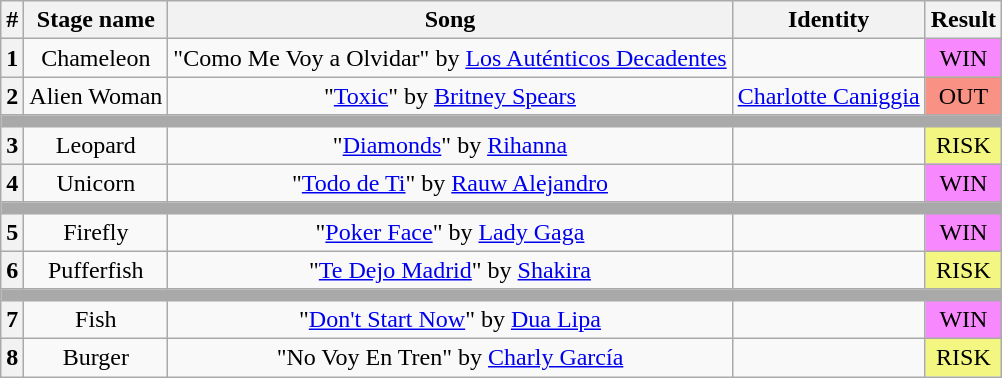<table class="wikitable plainrowheaders" style="text-align: center;">
<tr>
<th>#</th>
<th>Stage name</th>
<th>Song</th>
<th>Identity</th>
<th>Result</th>
</tr>
<tr>
<th>1</th>
<td>Chameleon</td>
<td>"Como Me Voy a Olvidar" by <a href='#'>Los Auténticos Decadentes</a></td>
<td></td>
<td bgcolor="#F888FD">WIN</td>
</tr>
<tr>
<th>2</th>
<td>Alien Woman</td>
<td>"<a href='#'>Toxic</a>" by <a href='#'>Britney Spears</a></td>
<td><a href='#'>Charlotte Caniggia</a></td>
<td bgcolor=#F99185>OUT</td>
</tr>
<tr>
<td colspan="5" style="background:darkgray"></td>
</tr>
<tr>
<th>3</th>
<td>Leopard</td>
<td>"<a href='#'>Diamonds</a>" by <a href='#'>Rihanna</a></td>
<td></td>
<td bgcolor="#F3F781">RISK</td>
</tr>
<tr>
<th>4</th>
<td>Unicorn</td>
<td>"<a href='#'>Todo de Ti</a>" by <a href='#'>Rauw Alejandro</a></td>
<td></td>
<td bgcolor="#F888FD">WIN</td>
</tr>
<tr>
<td colspan="5" style="background:darkgray"></td>
</tr>
<tr>
<th>5</th>
<td>Firefly</td>
<td>"<a href='#'>Poker Face</a>" by <a href='#'>Lady Gaga</a></td>
<td></td>
<td bgcolor="#F888FD">WIN</td>
</tr>
<tr>
<th>6</th>
<td>Pufferfish</td>
<td>"<a href='#'>Te Dejo Madrid</a>" by <a href='#'>Shakira</a></td>
<td></td>
<td bgcolor="#F3F781">RISK</td>
</tr>
<tr>
<td colspan="5" style="background:darkgray"></td>
</tr>
<tr>
<th>7</th>
<td>Fish</td>
<td>"<a href='#'>Don't Start Now</a>" by <a href='#'>Dua Lipa</a></td>
<td></td>
<td bgcolor="#F888FD">WIN</td>
</tr>
<tr>
<th>8</th>
<td>Burger</td>
<td>"No Voy En Tren" by <a href='#'>Charly García</a></td>
<td></td>
<td bgcolor="#F3F781">RISK</td>
</tr>
</table>
